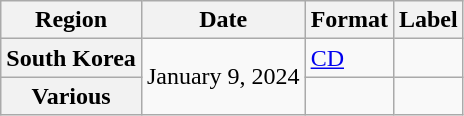<table class="wikitable plainrowheaders">
<tr>
<th scope="col">Region</th>
<th scope="col">Date</th>
<th scope="col">Format</th>
<th scope="col">Label</th>
</tr>
<tr>
<th scope="row">South Korea</th>
<td rowspan="2">January 9, 2024</td>
<td><a href='#'>CD</a></td>
<td></td>
</tr>
<tr>
<th scope="row">Various </th>
<td></td>
<td></td>
</tr>
</table>
